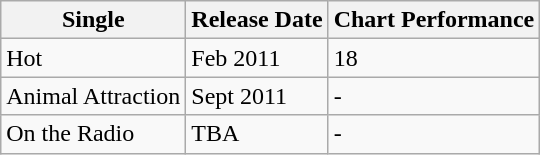<table class="wikitable">
<tr>
<th>Single</th>
<th>Release Date</th>
<th>Chart Performance</th>
</tr>
<tr>
<td>Hot</td>
<td>Feb 2011</td>
<td>18</td>
</tr>
<tr>
<td>Animal Attraction</td>
<td>Sept 2011</td>
<td>-</td>
</tr>
<tr>
<td>On the Radio</td>
<td>TBA</td>
<td>-</td>
</tr>
</table>
